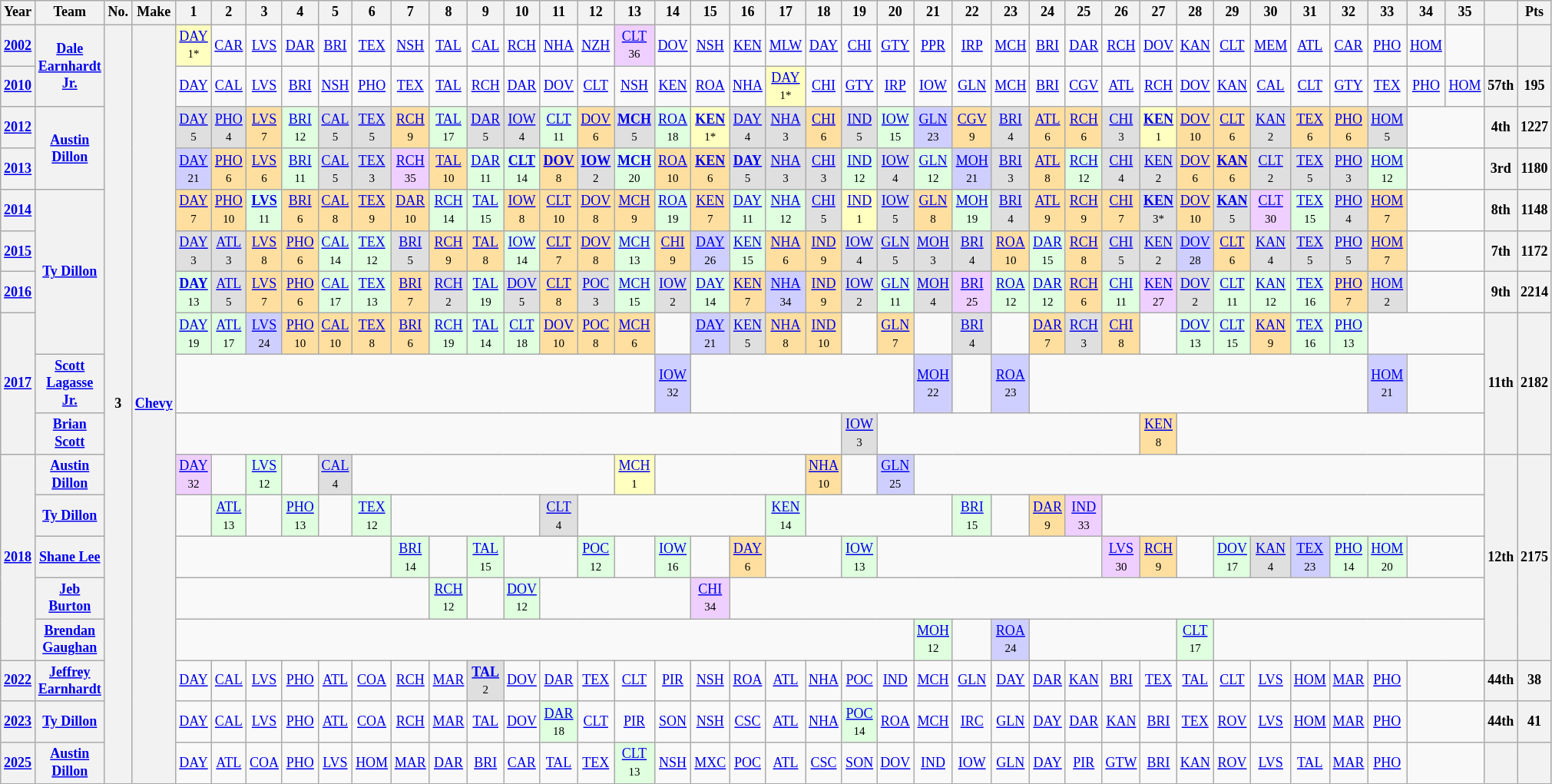<table class="wikitable" style="text-align:center; font-size:75%">
<tr>
<th>Year</th>
<th>Team</th>
<th>No.</th>
<th>Make</th>
<th>1</th>
<th>2</th>
<th>3</th>
<th>4</th>
<th>5</th>
<th>6</th>
<th>7</th>
<th>8</th>
<th>9</th>
<th>10</th>
<th>11</th>
<th>12</th>
<th>13</th>
<th>14</th>
<th>15</th>
<th>16</th>
<th>17</th>
<th>18</th>
<th>19</th>
<th>20</th>
<th>21</th>
<th>22</th>
<th>23</th>
<th>24</th>
<th>25</th>
<th>26</th>
<th>27</th>
<th>28</th>
<th>29</th>
<th>30</th>
<th>31</th>
<th>32</th>
<th>33</th>
<th>34</th>
<th>35</th>
<th></th>
<th>Pts</th>
</tr>
<tr>
<th><a href='#'>2002</a></th>
<th rowspan=2><a href='#'>Dale Earnhardt Jr.</a></th>
<th rowspan=18>3</th>
<th rowspan=18><a href='#'>Chevy</a></th>
<td style="background:#FFFFBF;"><a href='#'>DAY</a><br><small>1*</small></td>
<td><a href='#'>CAR</a></td>
<td><a href='#'>LVS</a></td>
<td><a href='#'>DAR</a></td>
<td><a href='#'>BRI</a></td>
<td><a href='#'>TEX</a></td>
<td><a href='#'>NSH</a></td>
<td><a href='#'>TAL</a></td>
<td><a href='#'>CAL</a></td>
<td><a href='#'>RCH</a></td>
<td><a href='#'>NHA</a></td>
<td><a href='#'>NZH</a></td>
<td style="background:#EFCFFF;"><a href='#'>CLT</a><br><small>36</small></td>
<td><a href='#'>DOV</a></td>
<td><a href='#'>NSH</a></td>
<td><a href='#'>KEN</a></td>
<td><a href='#'>MLW</a></td>
<td><a href='#'>DAY</a></td>
<td><a href='#'>CHI</a></td>
<td><a href='#'>GTY</a></td>
<td><a href='#'>PPR</a></td>
<td><a href='#'>IRP</a></td>
<td><a href='#'>MCH</a></td>
<td><a href='#'>BRI</a></td>
<td><a href='#'>DAR</a></td>
<td><a href='#'>RCH</a></td>
<td><a href='#'>DOV</a></td>
<td><a href='#'>KAN</a></td>
<td><a href='#'>CLT</a></td>
<td><a href='#'>MEM</a></td>
<td><a href='#'>ATL</a></td>
<td><a href='#'>CAR</a></td>
<td><a href='#'>PHO</a></td>
<td><a href='#'>HOM</a></td>
<td></td>
<th></th>
<th></th>
</tr>
<tr>
<th><a href='#'>2010</a></th>
<td><a href='#'>DAY</a></td>
<td><a href='#'>CAL</a></td>
<td><a href='#'>LVS</a></td>
<td><a href='#'>BRI</a></td>
<td><a href='#'>NSH</a></td>
<td><a href='#'>PHO</a></td>
<td><a href='#'>TEX</a></td>
<td><a href='#'>TAL</a></td>
<td><a href='#'>RCH</a></td>
<td><a href='#'>DAR</a></td>
<td><a href='#'>DOV</a></td>
<td><a href='#'>CLT</a></td>
<td><a href='#'>NSH</a></td>
<td><a href='#'>KEN</a></td>
<td><a href='#'>ROA</a></td>
<td><a href='#'>NHA</a></td>
<td style="background:#FFFFBF;"><a href='#'>DAY</a><br><small>1*</small></td>
<td><a href='#'>CHI</a></td>
<td><a href='#'>GTY</a></td>
<td><a href='#'>IRP</a></td>
<td><a href='#'>IOW</a></td>
<td><a href='#'>GLN</a></td>
<td><a href='#'>MCH</a></td>
<td><a href='#'>BRI</a></td>
<td><a href='#'>CGV</a></td>
<td><a href='#'>ATL</a></td>
<td><a href='#'>RCH</a></td>
<td><a href='#'>DOV</a></td>
<td><a href='#'>KAN</a></td>
<td><a href='#'>CAL</a></td>
<td><a href='#'>CLT</a></td>
<td><a href='#'>GTY</a></td>
<td><a href='#'>TEX</a></td>
<td><a href='#'>PHO</a></td>
<td><a href='#'>HOM</a></td>
<th>57th</th>
<th>195</th>
</tr>
<tr>
<th><a href='#'>2012</a></th>
<th rowspan=2><a href='#'>Austin Dillon</a></th>
<td style="background:#DFDFDF;"><a href='#'>DAY</a><br><small>5</small></td>
<td style="background:#DFDFDF;"><a href='#'>PHO</a><br><small>4</small></td>
<td style="background:#FFDF9F;"><a href='#'>LVS</a><br><small>7</small></td>
<td style="background:#DFFFDF;"><a href='#'>BRI</a><br><small>12</small></td>
<td style="background:#DFDFDF;"><a href='#'>CAL</a><br><small>5</small></td>
<td style="background:#DFDFDF;"><a href='#'>TEX</a><br><small>5</small></td>
<td style="background:#FFDF9F;"><a href='#'>RCH</a><br><small>9</small></td>
<td style="background:#DFFFDF;"><a href='#'>TAL</a><br><small>17</small></td>
<td style="background:#DFDFDF;"><a href='#'>DAR</a><br><small>5</small></td>
<td style="background:#DFDFDF;"><a href='#'>IOW</a><br><small>4</small></td>
<td style="background:#DFFFDF;"><a href='#'>CLT</a><br><small>11</small></td>
<td style="background:#FFDF9F;"><a href='#'>DOV</a><br><small>6</small></td>
<td style="background:#DFDFDF;"><strong><a href='#'>MCH</a></strong><br><small>5</small></td>
<td style="background:#DFFFDF;"><a href='#'>ROA</a><br><small>18</small></td>
<td style="background:#FFFFBF;"><strong><a href='#'>KEN</a></strong><br><small>1*</small></td>
<td style="background:#DFDFDF;"><a href='#'>DAY</a><br><small>4</small></td>
<td style="background:#DFDFDF;"><a href='#'>NHA</a><br><small>3</small></td>
<td style="background:#FFDF9F;"><a href='#'>CHI</a><br><small>6</small></td>
<td style="background:#DFDFDF;"><a href='#'>IND</a><br><small>5</small></td>
<td style="background:#DFFFDF;"><a href='#'>IOW</a><br><small>15</small></td>
<td style="background:#CFCFFF;"><a href='#'>GLN</a><br><small>23</small></td>
<td style="background:#FFDF9F;"><a href='#'>CGV</a><br><small>9</small></td>
<td style="background:#DFDFDF;"><a href='#'>BRI</a><br><small>4</small></td>
<td style="background:#FFDF9F;"><a href='#'>ATL</a><br><small>6</small></td>
<td style="background:#FFDF9F;"><a href='#'>RCH</a><br><small>6</small></td>
<td style="background:#DFDFDF;"><a href='#'>CHI</a><br><small>3</small></td>
<td style="background:#FFFFBF;"><strong><a href='#'>KEN</a></strong><br><small>1</small></td>
<td style="background:#FFDF9F;"><a href='#'>DOV</a><br><small>10</small></td>
<td style="background:#FFDF9F;"><a href='#'>CLT</a><br><small>6</small></td>
<td style="background:#DFDFDF;"><a href='#'>KAN</a><br><small>2</small></td>
<td style="background:#FFDF9F;"><a href='#'>TEX</a><br><small>6</small></td>
<td style="background:#FFDF9F;"><a href='#'>PHO</a><br><small>6</small></td>
<td style="background:#DFDFDF;"><a href='#'>HOM</a><br><small>5</small></td>
<td colspan=2></td>
<th>4th</th>
<th>1227</th>
</tr>
<tr>
<th><a href='#'>2013</a></th>
<td style="background:#CFCFFF;"><a href='#'>DAY</a><br><small>21</small></td>
<td style="background:#FFDF9F;"><a href='#'>PHO</a><br><small>6</small></td>
<td style="background:#FFDF9F;"><a href='#'>LVS</a><br><small>6</small></td>
<td style="background:#DFFFDF;"><a href='#'>BRI</a><br><small>11</small></td>
<td style="background:#DFDFDF;"><a href='#'>CAL</a><br><small>5</small></td>
<td style="background:#DFDFDF;"><a href='#'>TEX</a><br><small>3</small></td>
<td style="background:#EFCFFF;"><a href='#'>RCH</a><br><small>35</small></td>
<td style="background:#FFDF9F;"><a href='#'>TAL</a><br><small>10</small></td>
<td style="background:#DFFFDF;"><a href='#'>DAR</a><br><small>11</small></td>
<td style="background:#DFFFDF;"><strong><a href='#'>CLT</a></strong><br><small>14</small></td>
<td style="background:#FFDF9F;"><strong><a href='#'>DOV</a></strong><br><small>8</small></td>
<td style="background:#DFDFDF;"><strong><a href='#'>IOW</a></strong><br><small>2</small></td>
<td style="background:#DFFFDF;"><strong><a href='#'>MCH</a></strong><br><small>20</small></td>
<td style="background:#FFDF9F;"><a href='#'>ROA</a><br><small>10</small></td>
<td style="background:#FFDF9F;"><strong><a href='#'>KEN</a></strong><br><small>6</small></td>
<td style="background:#DFDFDF;"><strong><a href='#'>DAY</a></strong><br><small>5</small></td>
<td style="background:#DFDFDF;"><a href='#'>NHA</a><br><small>3</small></td>
<td style="background:#DFDFDF;"><a href='#'>CHI</a><br><small>3</small></td>
<td style="background:#DFFFDF;"><a href='#'>IND</a><br><small>12</small></td>
<td style="background:#DFDFDF;"><a href='#'>IOW</a><br><small>4</small></td>
<td style="background:#DFFFDF;"><a href='#'>GLN</a><br><small>12</small></td>
<td style="background:#CFCFFF;"><a href='#'>MOH</a><br><small>21</small></td>
<td style="background:#DFDFDF;"><a href='#'>BRI</a><br><small>3</small></td>
<td style="background:#FFDF9F;"><a href='#'>ATL</a><br><small>8</small></td>
<td style="background:#DFFFDF;"><a href='#'>RCH</a><br><small>12</small></td>
<td style="background:#DFDFDF;"><a href='#'>CHI</a><br><small>4</small></td>
<td style="background:#DFDFDF;"><a href='#'>KEN</a><br><small>2</small></td>
<td style="background:#FFDF9F;"><a href='#'>DOV</a><br><small>6</small></td>
<td style="background:#FFDF9F;"><strong><a href='#'>KAN</a></strong><br><small>6</small></td>
<td style="background:#DFDFDF;"><a href='#'>CLT</a><br><small>2</small></td>
<td style="background:#DFDFDF;"><a href='#'>TEX</a><br><small>5</small></td>
<td style="background:#DFDFDF;"><a href='#'>PHO</a><br><small>3</small></td>
<td style="background:#DFFFDF;"><a href='#'>HOM</a><br><small>12</small></td>
<td colspan=2></td>
<th>3rd</th>
<th>1180</th>
</tr>
<tr>
<th><a href='#'>2014</a></th>
<th rowspan=4><a href='#'>Ty Dillon</a></th>
<td style="background:#FFDF9F;"><a href='#'>DAY</a><br><small>7</small></td>
<td style="background:#FFDF9F;"><a href='#'>PHO</a><br><small>10</small></td>
<td style="background:#DFFFDF;"><strong><a href='#'>LVS</a></strong><br><small>11</small></td>
<td style="background:#FFDF9F;"><a href='#'>BRI</a><br><small>6</small></td>
<td style="background:#FFDF9F;"><a href='#'>CAL</a><br><small>8</small></td>
<td style="background:#FFDF9F;"><a href='#'>TEX</a><br><small>9</small></td>
<td style="background:#FFDF9F;"><a href='#'>DAR</a><br><small>10</small></td>
<td style="background:#DFFFDF;"><a href='#'>RCH</a><br><small>14</small></td>
<td style="background:#DFFFDF;"><a href='#'>TAL</a><br><small>15</small></td>
<td style="background:#FFDF9F;"><a href='#'>IOW</a><br><small>8</small></td>
<td style="background:#FFDF9F;"><a href='#'>CLT</a><br><small>10</small></td>
<td style="background:#FFDF9F;"><a href='#'>DOV</a><br><small>8</small></td>
<td style="background:#FFDF9F;"><a href='#'>MCH</a><br><small>9</small></td>
<td style="background:#DFFFDF;"><a href='#'>ROA</a><br><small>19</small></td>
<td style="background:#FFDF9F;"><a href='#'>KEN</a><br><small>7</small></td>
<td style="background:#DFFFDF;"><a href='#'>DAY</a><br><small>11</small></td>
<td style="background:#DFFFDF;"><a href='#'>NHA</a><br><small>12</small></td>
<td style="background:#DFDFDF;"><a href='#'>CHI</a><br><small>5</small></td>
<td style="background:#FFFFBF;"><a href='#'>IND</a><br><small>1</small></td>
<td style="background:#DFDFDF;"><a href='#'>IOW</a><br><small>5</small></td>
<td style="background:#FFDF9F;"><a href='#'>GLN</a><br><small>8</small></td>
<td style="background:#DFFFDF;"><a href='#'>MOH</a><br><small>19</small></td>
<td style="background:#DFDFDF;"><a href='#'>BRI</a><br><small>4</small></td>
<td style="background:#FFDF9F;"><a href='#'>ATL</a><br><small>9</small></td>
<td style="background:#FFDF9F;"><a href='#'>RCH</a><br><small>9</small></td>
<td style="background:#FFDF9F;"><a href='#'>CHI</a><br><small>7</small></td>
<td style="background:#DFDFDF;"><strong><a href='#'>KEN</a></strong><br><small>3*</small></td>
<td style="background:#FFDF9F;"><a href='#'>DOV</a><br><small>10</small></td>
<td style="background:#DFDFDF;"><strong><a href='#'>KAN</a></strong><br><small>5</small></td>
<td style="background:#EFCFFF;"><a href='#'>CLT</a><br><small>30</small></td>
<td style="background:#DFFFDF;"><a href='#'>TEX</a><br><small>15</small></td>
<td style="background:#DFDFDF;"><a href='#'>PHO</a><br><small>4</small></td>
<td style="background:#FFDF9F;"><a href='#'>HOM</a><br><small>7</small></td>
<td colspan=2></td>
<th>8th</th>
<th>1148</th>
</tr>
<tr>
<th><a href='#'>2015</a></th>
<td style="background:#DFDFDF;"><a href='#'>DAY</a><br><small>3</small></td>
<td style="background:#DFDFDF;"><a href='#'>ATL</a><br><small>3</small></td>
<td style="background:#FFDF9F;"><a href='#'>LVS</a><br><small>8</small></td>
<td style="background:#FFDF9F;"><a href='#'>PHO</a><br><small>6</small></td>
<td style="background:#DFFFDF;"><a href='#'>CAL</a><br><small>14</small></td>
<td style="background:#DFFFDF;"><a href='#'>TEX</a><br><small>12</small></td>
<td style="background:#DFDFDF;"><a href='#'>BRI</a><br><small>5</small></td>
<td style="background:#FFDF9F;"><a href='#'>RCH</a><br><small>9</small></td>
<td style="background:#FFDF9F;"><a href='#'>TAL</a><br><small>8</small></td>
<td style="background:#DFFFDF;"><a href='#'>IOW</a><br><small>14</small></td>
<td style="background:#FFDF9F;"><a href='#'>CLT</a><br><small>7</small></td>
<td style="background:#FFDF9F;"><a href='#'>DOV</a><br><small>8</small></td>
<td style="background:#DFFFDF;"><a href='#'>MCH</a><br><small>13</small></td>
<td style="background:#FFDF9F;"><a href='#'>CHI</a><br><small>9</small></td>
<td style="background:#CFCFFF;"><a href='#'>DAY</a><br><small>26</small></td>
<td style="background:#DFFFDF;"><a href='#'>KEN</a><br><small>15</small></td>
<td style="background:#FFDF9F;"><a href='#'>NHA</a><br><small>6</small></td>
<td style="background:#FFDF9F;"><a href='#'>IND</a><br><small>9</small></td>
<td style="background:#DFDFDF;"><a href='#'>IOW</a><br><small>4</small></td>
<td style="background:#DFDFDF;"><a href='#'>GLN</a><br><small>5</small></td>
<td style="background:#DFDFDF;"><a href='#'>MOH</a><br><small>3</small></td>
<td style="background:#DFDFDF;"><a href='#'>BRI</a><br><small>4</small></td>
<td style="background:#FFDF9F;"><a href='#'>ROA</a><br><small>10</small></td>
<td style="background:#DFFFDF;"><a href='#'>DAR</a><br><small>15</small></td>
<td style="background:#FFDF9F;"><a href='#'>RCH</a><br><small>8</small></td>
<td style="background:#DFDFDF;"><a href='#'>CHI</a><br><small>5</small></td>
<td style="background:#DFDFDF;"><a href='#'>KEN</a><br><small>2</small></td>
<td style="background:#CFCFFF;"><a href='#'>DOV</a><br><small>28</small></td>
<td style="background:#FFDF9F;"><a href='#'>CLT</a><br><small>6</small></td>
<td style="background:#DFDFDF;"><a href='#'>KAN</a><br><small>4</small></td>
<td style="background:#DFDFDF;"><a href='#'>TEX</a><br><small>5</small></td>
<td style="background:#DFDFDF;"><a href='#'>PHO</a><br><small>5</small></td>
<td style="background:#FFDF9F;"><a href='#'>HOM</a><br><small>7</small></td>
<td colspan=2></td>
<th>7th</th>
<th>1172</th>
</tr>
<tr>
<th><a href='#'>2016</a></th>
<td style="background:#DFFFDF;"><strong><a href='#'>DAY</a></strong><br><small>13</small></td>
<td style="background:#DFDFDF;"><a href='#'>ATL</a><br><small>5</small></td>
<td style="background:#FFDF9F;"><a href='#'>LVS</a><br><small>7</small></td>
<td style="background:#FFDF9F;"><a href='#'>PHO</a><br><small>6</small></td>
<td style="background:#DFFFDF;"><a href='#'>CAL</a><br><small>17</small></td>
<td style="background:#DFFFDF;"><a href='#'>TEX</a><br><small>13</small></td>
<td style="background:#FFDF9F;"><a href='#'>BRI</a><br><small>7</small></td>
<td style="background:#DFDFDF;"><a href='#'>RCH</a><br><small>2</small></td>
<td style="background:#DFFFDF;"><a href='#'>TAL</a><br><small>19</small></td>
<td style="background:#DFDFDF;"><a href='#'>DOV</a><br><small>5</small></td>
<td style="background:#FFDF9F;"><a href='#'>CLT</a><br><small>8</small></td>
<td style="background:#DFDFDF;"><a href='#'>POC</a><br><small>3</small></td>
<td style="background:#DFFFDF;"><a href='#'>MCH</a><br><small>15</small></td>
<td style="background:#DFDFDF;"><a href='#'>IOW</a><br><small>2</small></td>
<td style="background:#DFFFDF;"><a href='#'>DAY</a><br><small>14</small></td>
<td style="background:#FFDF9F;"><a href='#'>KEN</a><br><small>7</small></td>
<td style="background:#CFCFFF;"><a href='#'>NHA</a><br><small>34</small></td>
<td style="background:#FFDF9F;"><a href='#'>IND</a><br><small>9</small></td>
<td style="background:#DFDFDF;"><a href='#'>IOW</a><br><small>2</small></td>
<td style="background:#DFFFDF;"><a href='#'>GLN</a><br><small>11</small></td>
<td style="background:#DFDFDF;"><a href='#'>MOH</a><br><small>4</small></td>
<td style="background:#EFCFFF;"><a href='#'>BRI</a><br><small>25</small></td>
<td style="background:#DFFFDF;"><a href='#'>ROA</a><br><small>12</small></td>
<td style="background:#DFFFDF;"><a href='#'>DAR</a><br><small>12</small></td>
<td style="background:#FFDF9F;"><a href='#'>RCH</a><br><small>6</small></td>
<td style="background:#DFFFDF;"><a href='#'>CHI</a><br><small>11</small></td>
<td style="background:#EFCFFF;"><a href='#'>KEN</a><br><small>27</small></td>
<td style="background:#DFDFDF;"><a href='#'>DOV</a><br><small>2</small></td>
<td style="background:#DFFFDF;"><a href='#'>CLT</a><br><small>11</small></td>
<td style="background:#DFFFDF;"><a href='#'>KAN</a><br><small>12</small></td>
<td style="background:#DFFFDF;"><a href='#'>TEX</a><br><small>16</small></td>
<td style="background:#FFDF9F;"><a href='#'>PHO</a><br><small>7</small></td>
<td style="background:#DFDFDF;"><a href='#'>HOM</a><br><small>2</small></td>
<td colspan=2></td>
<th>9th</th>
<th>2214</th>
</tr>
<tr>
<th rowspan=3><a href='#'>2017</a></th>
<td style="background:#DFFFDF;"><a href='#'>DAY</a><br><small>19</small></td>
<td style="background:#DFFFDF;"><a href='#'>ATL</a><br><small>17</small></td>
<td style="background:#CFCFFF;"><a href='#'>LVS</a><br><small>24</small></td>
<td style="background:#FFDF9F;"><a href='#'>PHO</a><br><small>10</small></td>
<td style="background:#FFDF9F;"><a href='#'>CAL</a><br><small>10</small></td>
<td style="background:#FFDF9F;"><a href='#'>TEX</a><br><small>8</small></td>
<td style="background:#FFDF9F;"><a href='#'>BRI</a><br><small>6</small></td>
<td style="background:#DFFFDF;"><a href='#'>RCH</a><br><small>19</small></td>
<td style="background:#DFFFDF;"><a href='#'>TAL</a><br><small>14</small></td>
<td style="background:#DFFFDF;"><a href='#'>CLT</a><br><small>18</small></td>
<td style="background:#FFDF9F;"><a href='#'>DOV</a><br><small>10</small></td>
<td style="background:#FFDF9F;"><a href='#'>POC</a><br><small>8</small></td>
<td style="background:#FFDF9F;"><a href='#'>MCH</a><br><small>6</small></td>
<td></td>
<td style="background:#CFCFFF;"><a href='#'>DAY</a><br><small>21</small></td>
<td style="background:#DFDFDF;"><a href='#'>KEN</a><br><small>5</small></td>
<td style="background:#FFDF9F;"><a href='#'>NHA</a><br><small>8</small></td>
<td style="background:#FFDF9F;"><a href='#'>IND</a><br><small>10</small></td>
<td></td>
<td style="background:#FFDF9F;"><a href='#'>GLN</a><br><small>7</small></td>
<td></td>
<td style="background:#DFDFDF;"><a href='#'>BRI</a><br><small>4</small></td>
<td></td>
<td style="background:#FFDF9F;"><a href='#'>DAR</a><br><small>7</small></td>
<td style="background:#DFDFDF;"><a href='#'>RCH</a><br><small>3</small></td>
<td style="background:#FFDF9F;"><a href='#'>CHI</a><br><small>8</small></td>
<td></td>
<td style="background:#DFFFDF;"><a href='#'>DOV</a><br><small>13</small></td>
<td style="background:#DFFFDF;"><a href='#'>CLT</a><br><small>15</small></td>
<td style="background:#FFDF9F;"><a href='#'>KAN</a><br><small>9</small></td>
<td style="background:#DFFFDF;"><a href='#'>TEX</a><br><small>16</small></td>
<td style="background:#DFFFDF;"><a href='#'>PHO</a><br><small>13</small></td>
<td colspan=3></td>
<th rowspan=3>11th</th>
<th rowspan=3>2182</th>
</tr>
<tr>
<th><a href='#'>Scott Lagasse Jr.</a></th>
<td colspan=13></td>
<td style="background:#CFCFFF;"><a href='#'>IOW</a><br><small>32</small></td>
<td colspan=6></td>
<td style="background:#CFCFFF;"><a href='#'>MOH</a><br><small>22</small></td>
<td></td>
<td style="background:#CFCFFF;"><a href='#'>ROA</a><br><small>23</small></td>
<td colspan=9></td>
<td style="background:#CFCFFF;"><a href='#'>HOM</a><br><small>21</small></td>
<td colspan=2></td>
</tr>
<tr>
<th><a href='#'>Brian Scott</a></th>
<td colspan=18></td>
<td style="background:#DFDFDF;"><a href='#'>IOW</a><br><small>3</small></td>
<td colspan=7></td>
<td style="background:#FFDF9F;"><a href='#'>KEN</a><br><small>8</small></td>
<td colspan=8></td>
</tr>
<tr>
<th rowspan=5><a href='#'>2018</a></th>
<th><a href='#'>Austin Dillon</a></th>
<td style="background:#EFCFFF;"><a href='#'>DAY</a><br><small>32</small></td>
<td></td>
<td style="background:#DFFFDF;"><a href='#'>LVS</a><br><small>12</small></td>
<td></td>
<td style="background:#DFDFDF;"><a href='#'>CAL</a><br><small>4</small></td>
<td colspan=7></td>
<td style="background:#FFFFBF;"><a href='#'>MCH</a><br><small>1</small></td>
<td colspan=4></td>
<td style="background:#FFDF9F;"><a href='#'>NHA</a><br><small>10</small></td>
<td></td>
<td style="background:#CFCFFF;"><a href='#'>GLN</a><br><small>25</small></td>
<td colspan=15></td>
<th rowspan=5>12th</th>
<th rowspan=5>2175</th>
</tr>
<tr>
<th><a href='#'>Ty Dillon</a></th>
<td></td>
<td style="background:#DFFFDF;"><a href='#'>ATL</a><br><small>13</small></td>
<td></td>
<td style="background:#DFFFDF;"><a href='#'>PHO</a><br><small>13</small></td>
<td></td>
<td style="background:#DFFFDF;"><a href='#'>TEX</a><br><small>12</small></td>
<td colspan=4></td>
<td style="background:#DFDFDF;"><a href='#'>CLT</a><br><small>4</small></td>
<td colspan=5></td>
<td style="background:#DFFFDF;"><a href='#'>KEN</a><br><small>14</small></td>
<td colspan=4></td>
<td style="background:#DFFFDF;"><a href='#'>BRI</a><br><small>15</small></td>
<td></td>
<td style="background:#FFDF9F;"><a href='#'>DAR</a><br><small>9</small></td>
<td style="background:#EFCFFF;"><a href='#'>IND</a><br><small>33</small></td>
<td colspan=10></td>
</tr>
<tr>
<th><a href='#'>Shane Lee</a></th>
<td colspan=6></td>
<td style="background:#DFFFDF;"><a href='#'>BRI</a><br><small>14</small></td>
<td></td>
<td style="background:#DFFFDF;"><a href='#'>TAL</a><br><small>15</small></td>
<td colspan=2></td>
<td style="background:#DFFFDF;"><a href='#'>POC</a><br><small>12</small></td>
<td></td>
<td style="background:#DFFFDF;"><a href='#'>IOW</a><br><small>16</small></td>
<td></td>
<td style="background:#FFDF9F;"><a href='#'>DAY</a><br><small>6</small></td>
<td colspan=2></td>
<td style="background:#DFFFDF;"><a href='#'>IOW</a><br><small>13</small></td>
<td colspan=6></td>
<td style="background:#EFCFFF;"><a href='#'>LVS</a><br><small>30</small></td>
<td style="background:#FFDF9F;"><a href='#'>RCH</a><br><small>9</small></td>
<td></td>
<td style="background:#DFFFDF;"><a href='#'>DOV</a><br><small>17</small></td>
<td style="background:#DFDFDF;"><a href='#'>KAN</a><br><small>4</small></td>
<td style="background:#CFCFFF;"><a href='#'>TEX</a><br><small>23</small></td>
<td style="background:#DFFFDF;"><a href='#'>PHO</a><br><small>14</small></td>
<td style="background:#DFFFDF;"><a href='#'>HOM</a><br><small>20</small></td>
<td colspan=2></td>
</tr>
<tr>
<th><a href='#'>Jeb Burton</a></th>
<td colspan=7></td>
<td style="background:#DFFFDF;"><a href='#'>RCH</a><br><small>12</small></td>
<td></td>
<td style="background:#DFFFDF;"><a href='#'>DOV</a><br><small>12</small></td>
<td colspan=4></td>
<td style="background:#EFCFFF;"><a href='#'>CHI</a><br><small>34</small></td>
<td colspan=20></td>
</tr>
<tr>
<th><a href='#'>Brendan Gaughan</a></th>
<td colspan=20></td>
<td style="background:#DFFFDF;"><a href='#'>MOH</a><br><small>12</small></td>
<td></td>
<td style="background:#CFCFFF;"><a href='#'>ROA</a><br><small>24</small></td>
<td colspan=4></td>
<td style="background:#DFFFDF;"><a href='#'>CLT</a><br><small>17</small></td>
<td colspan=7></td>
</tr>
<tr>
<th><a href='#'>2022</a></th>
<th><a href='#'>Jeffrey Earnhardt</a></th>
<td><a href='#'>DAY</a></td>
<td><a href='#'>CAL</a></td>
<td><a href='#'>LVS</a></td>
<td><a href='#'>PHO</a></td>
<td><a href='#'>ATL</a></td>
<td><a href='#'>COA</a></td>
<td><a href='#'>RCH</a></td>
<td><a href='#'>MAR</a></td>
<td style="background:#DFDFDF;"><strong><a href='#'>TAL</a></strong><br><small>2</small></td>
<td><a href='#'>DOV</a></td>
<td><a href='#'>DAR</a></td>
<td><a href='#'>TEX</a></td>
<td><a href='#'>CLT</a></td>
<td><a href='#'>PIR</a></td>
<td><a href='#'>NSH</a></td>
<td><a href='#'>ROA</a></td>
<td><a href='#'>ATL</a></td>
<td><a href='#'>NHA</a></td>
<td><a href='#'>POC</a></td>
<td><a href='#'>IND</a></td>
<td><a href='#'>MCH</a></td>
<td><a href='#'>GLN</a></td>
<td><a href='#'>DAY</a></td>
<td><a href='#'>DAR</a></td>
<td><a href='#'>KAN</a></td>
<td><a href='#'>BRI</a></td>
<td><a href='#'>TEX</a></td>
<td><a href='#'>TAL</a></td>
<td><a href='#'>CLT</a></td>
<td><a href='#'>LVS</a></td>
<td><a href='#'>HOM</a></td>
<td><a href='#'>MAR</a></td>
<td><a href='#'>PHO</a></td>
<td colspan=2></td>
<th>44th</th>
<th>38</th>
</tr>
<tr>
<th><a href='#'>2023</a></th>
<th><a href='#'>Ty Dillon</a></th>
<td><a href='#'>DAY</a></td>
<td><a href='#'>CAL</a></td>
<td><a href='#'>LVS</a></td>
<td><a href='#'>PHO</a></td>
<td><a href='#'>ATL</a></td>
<td><a href='#'>COA</a></td>
<td><a href='#'>RCH</a></td>
<td><a href='#'>MAR</a></td>
<td><a href='#'>TAL</a></td>
<td><a href='#'>DOV</a></td>
<td style="background:#DFFFDF;"><a href='#'>DAR</a><br><small>18</small></td>
<td><a href='#'>CLT</a></td>
<td><a href='#'>PIR</a></td>
<td><a href='#'>SON</a></td>
<td><a href='#'>NSH</a></td>
<td><a href='#'>CSC</a></td>
<td><a href='#'>ATL</a></td>
<td><a href='#'>NHA</a></td>
<td style="background:#DFFFDF;"><a href='#'>POC</a><br><small>14</small></td>
<td><a href='#'>ROA</a></td>
<td><a href='#'>MCH</a></td>
<td><a href='#'>IRC</a></td>
<td><a href='#'>GLN</a></td>
<td><a href='#'>DAY</a></td>
<td><a href='#'>DAR</a></td>
<td><a href='#'>KAN</a></td>
<td><a href='#'>BRI</a></td>
<td><a href='#'>TEX</a></td>
<td><a href='#'>ROV</a></td>
<td><a href='#'>LVS</a></td>
<td><a href='#'>HOM</a></td>
<td><a href='#'>MAR</a></td>
<td><a href='#'>PHO</a></td>
<td colspan="2"></td>
<th>44th</th>
<th>41</th>
</tr>
<tr>
<th><a href='#'>2025</a></th>
<th><a href='#'>Austin Dillon</a></th>
<td><a href='#'>DAY</a></td>
<td><a href='#'>ATL</a></td>
<td><a href='#'>COA</a></td>
<td><a href='#'>PHO</a></td>
<td><a href='#'>LVS</a></td>
<td><a href='#'>HOM</a></td>
<td><a href='#'>MAR</a></td>
<td><a href='#'>DAR</a></td>
<td><a href='#'>BRI</a></td>
<td><a href='#'>CAR</a></td>
<td><a href='#'>TAL</a></td>
<td><a href='#'>TEX</a></td>
<td style="background:#DFFFDF;"><a href='#'>CLT</a><br><small>13</small></td>
<td><a href='#'>NSH</a></td>
<td><a href='#'>MXC</a></td>
<td><a href='#'>POC</a></td>
<td><a href='#'>ATL</a></td>
<td><a href='#'>CSC</a></td>
<td><a href='#'>SON</a></td>
<td><a href='#'>DOV</a></td>
<td><a href='#'>IND</a></td>
<td><a href='#'>IOW</a></td>
<td><a href='#'>GLN</a></td>
<td><a href='#'>DAY</a></td>
<td><a href='#'>PIR</a></td>
<td><a href='#'>GTW</a></td>
<td><a href='#'>BRI</a></td>
<td><a href='#'>KAN</a></td>
<td><a href='#'>ROV</a></td>
<td><a href='#'>LVS</a></td>
<td><a href='#'>TAL</a></td>
<td><a href='#'>MAR</a></td>
<td><a href='#'>PHO</a></td>
<td colspan="2"></td>
<th></th>
<th></th>
</tr>
</table>
